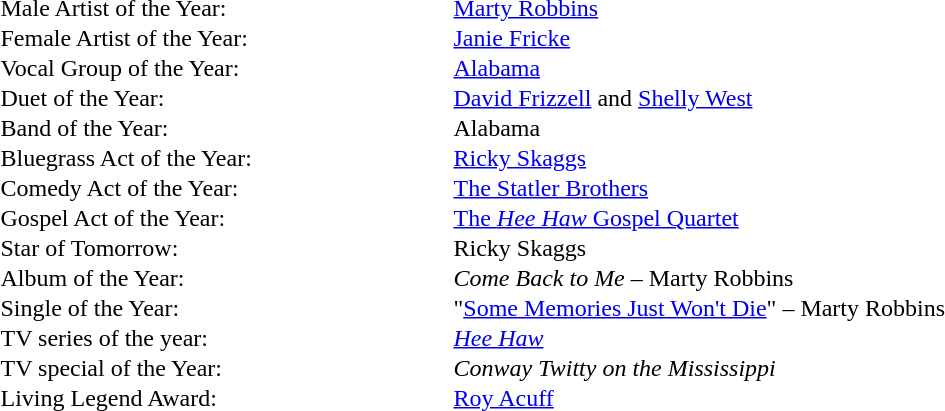<table cellspacing="0" border="0" cellpadding="1">
<tr>
<td style="width:300px;">Male Artist of the Year:</td>
<td><a href='#'>Marty Robbins</a></td>
</tr>
<tr>
<td>Female Artist of the Year:</td>
<td><a href='#'>Janie Fricke</a></td>
</tr>
<tr>
<td>Vocal Group of the Year:</td>
<td><a href='#'>Alabama</a></td>
</tr>
<tr>
<td>Duet of the Year:</td>
<td><a href='#'>David Frizzell</a> and <a href='#'>Shelly West</a></td>
</tr>
<tr>
<td>Band of the Year:</td>
<td>Alabama</td>
</tr>
<tr>
<td>Bluegrass Act of the Year:</td>
<td><a href='#'>Ricky Skaggs</a></td>
</tr>
<tr>
<td>Comedy Act of the Year:</td>
<td><a href='#'>The Statler Brothers</a></td>
</tr>
<tr>
<td>Gospel Act of the Year:</td>
<td><a href='#'>The <em>Hee Haw</em> Gospel Quartet</a></td>
</tr>
<tr>
<td>Star of Tomorrow:</td>
<td>Ricky Skaggs</td>
</tr>
<tr>
<td>Album of the Year:</td>
<td><em>Come Back to Me</em> – Marty Robbins</td>
</tr>
<tr>
<td>Single of the Year:</td>
<td>"<a href='#'>Some Memories Just Won't Die</a>" – Marty Robbins</td>
</tr>
<tr>
<td>TV series of the year:</td>
<td><em><a href='#'>Hee Haw</a></em></td>
</tr>
<tr>
<td>TV special of the Year:</td>
<td><em>Conway Twitty on the Mississippi</em></td>
</tr>
<tr>
<td>Living Legend Award:</td>
<td><a href='#'>Roy Acuff</a></td>
</tr>
<tr>
</tr>
</table>
